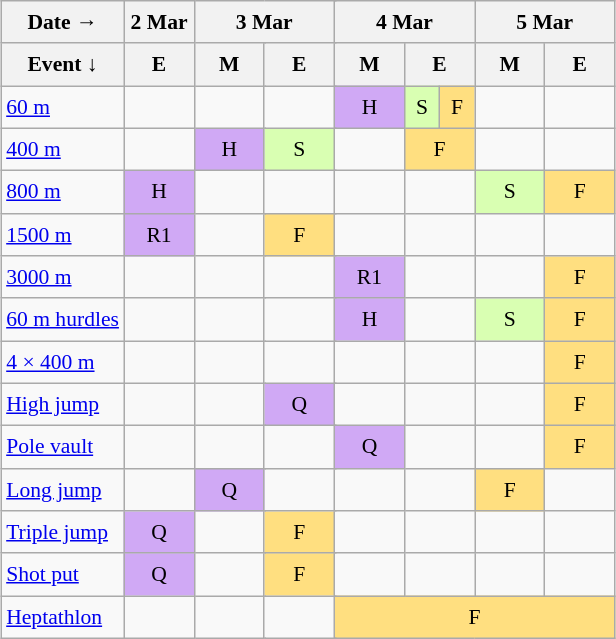<table class="wikitable mw-datatable" style="margin:0.5em auto; font-size:90%; line-height:1.5em;">
<tr align="center">
<th>Date →</th>
<th width="40px" colspan=1>2 Mar</th>
<th width="80px" colspan=4>3 Mar</th>
<th width="80px" colspan=4>4 Mar</th>
<th width="80px" colspan=2>5 Mar</th>
</tr>
<tr>
<th>Event ↓</th>
<th width="40px">E</th>
<th width="40px" colspan=2>M</th>
<th width="40px" colspan=2>E</th>
<th width="40px" colspan=2>M</th>
<th width="40px" colspan=2>E</th>
<th width="40px">M</th>
<th width="40px">E</th>
</tr>
<tr align="center">
<td align="left"><a href='#'>60 m</a></td>
<td></td>
<td colspan=2></td>
<td colspan=2></td>
<td bgcolor="#D0A9F5" colspan=2>H</td>
<td bgcolor="#D9FFB2">S</td>
<td bgcolor="#FFDF80">F</td>
<td></td>
<td></td>
</tr>
<tr align="center">
<td align="left"><a href='#'>400 m</a></td>
<td></td>
<td bgcolor="#D0A9F5" colspan=2>H</td>
<td bgcolor="#D9FFB2" colspan=2>S</td>
<td colspan=2></td>
<td bgcolor="#FFDF80" colspan=2>F</td>
<td></td>
<td></td>
</tr>
<tr align="center">
<td align="left"><a href='#'>800 m</a></td>
<td bgcolor="#D0A9F5">H</td>
<td colspan=2></td>
<td colspan=2></td>
<td colspan=2></td>
<td colspan=2></td>
<td bgcolor="#D9FFB2">S</td>
<td bgcolor="#FFDF80">F</td>
</tr>
<tr align="center">
<td align="left"><a href='#'>1500 m</a></td>
<td bgcolor="#D0A9F5">R1</td>
<td colspan=2></td>
<td bgcolor="#FFDF80" colspan=2>F</td>
<td colspan=2></td>
<td colspan=2></td>
<td></td>
<td></td>
</tr>
<tr align="center">
<td align="left"><a href='#'>3000 m</a></td>
<td></td>
<td colspan=2></td>
<td colspan=2></td>
<td bgcolor="#D0A9F5" colspan=2>R1</td>
<td colspan=2></td>
<td></td>
<td bgcolor="#FFDF80">F</td>
</tr>
<tr align="center">
<td align="left"><a href='#'>60 m hurdles</a></td>
<td></td>
<td colspan=2></td>
<td colspan=2></td>
<td bgcolor="#D0A9F5" colspan=2>H</td>
<td colspan=2></td>
<td bgcolor="#D9FFB2">S</td>
<td bgcolor="#FFDF80">F</td>
</tr>
<tr align="center">
<td align="left"><a href='#'>4 × 400 m</a></td>
<td></td>
<td colspan=2></td>
<td colspan=2></td>
<td colspan=2></td>
<td colspan=2></td>
<td></td>
<td bgcolor="#FFDF80">F</td>
</tr>
<tr align="center">
<td align="left"><a href='#'>High jump</a></td>
<td></td>
<td colspan=2></td>
<td bgcolor="#D0A9F5" colspan=2>Q</td>
<td colspan=2></td>
<td colspan=2></td>
<td></td>
<td bgcolor="#FFDF80">F</td>
</tr>
<tr align="center">
<td align="left"><a href='#'>Pole vault</a></td>
<td></td>
<td colspan=2></td>
<td colspan=2></td>
<td bgcolor="#D0A9F5" colspan=2>Q</td>
<td colspan=2></td>
<td></td>
<td bgcolor="#FFDF80">F</td>
</tr>
<tr align="center">
<td align="left"><a href='#'>Long jump</a></td>
<td></td>
<td bgcolor="#D0A9F5" colspan=2>Q</td>
<td colspan=2></td>
<td colspan=2></td>
<td colspan=2></td>
<td bgcolor="#FFDF80">F</td>
<td></td>
</tr>
<tr align="center">
<td align="left"><a href='#'>Triple jump</a></td>
<td bgcolor="#D0A9F5">Q</td>
<td colspan=2></td>
<td bgcolor="#FFDF80" colspan=2>F</td>
<td colspan=2></td>
<td colspan=2></td>
<td></td>
<td></td>
</tr>
<tr align="center">
<td align="left"><a href='#'>Shot put</a></td>
<td bgcolor="#D0A9F5">Q</td>
<td colspan=2></td>
<td bgcolor="#FFDF80" colspan=2>F</td>
<td colspan=2></td>
<td colspan=2></td>
<td></td>
<td></td>
</tr>
<tr align="center">
<td align="left"><a href='#'>Heptathlon</a></td>
<td></td>
<td colspan=2></td>
<td colspan=2></td>
<td bgcolor="#FFDF80" colspan=8>F</td>
</tr>
</table>
